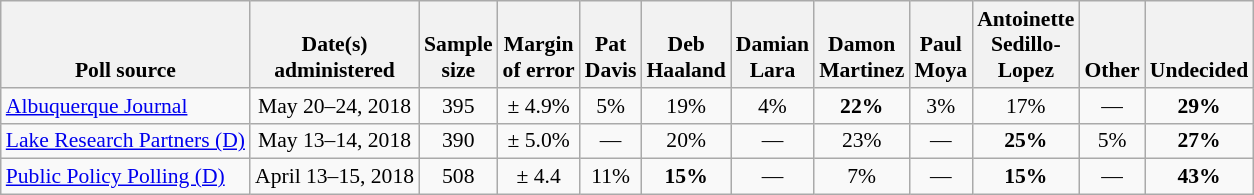<table class="wikitable" style="font-size:90%;text-align:center;">
<tr valign=bottom>
<th>Poll source</th>
<th>Date(s)<br>administered</th>
<th>Sample<br>size</th>
<th>Margin<br>of error</th>
<th style="width:30px">Pat<br>Davis</th>
<th style="width:30px">Deb<br>Haaland</th>
<th style="width:30px">Damian<br>Lara</th>
<th style="width:30px">Damon<br>Martinez</th>
<th style="width:30px">Paul<br>Moya</th>
<th style="width:30px">Antoinette<br>Sedillo-Lopez</th>
<th>Other</th>
<th>Undecided</th>
</tr>
<tr>
<td style="text-align:left;"><a href='#'>Albuquerque Journal</a></td>
<td>May 20–24, 2018</td>
<td>395</td>
<td>± 4.9%</td>
<td>5%</td>
<td>19%</td>
<td>4%</td>
<td><strong>22%</strong></td>
<td>3%</td>
<td>17%</td>
<td>—</td>
<td><strong>29%</strong></td>
</tr>
<tr>
<td style="text-align:left;"><a href='#'>Lake Research Partners (D)</a></td>
<td>May 13–14, 2018</td>
<td>390</td>
<td>± 5.0%</td>
<td>—</td>
<td>20%</td>
<td>—</td>
<td>23%</td>
<td>—</td>
<td><strong>25%</strong></td>
<td>5%</td>
<td><strong>27%</strong></td>
</tr>
<tr>
<td style="text-align:left;"><a href='#'>Public Policy Polling (D)</a></td>
<td>April 13–15, 2018</td>
<td>508</td>
<td>± 4.4</td>
<td>11%</td>
<td><strong>15%</strong></td>
<td>—</td>
<td>7%</td>
<td>—</td>
<td><strong>15%</strong></td>
<td>—</td>
<td><strong>43%</strong></td>
</tr>
</table>
